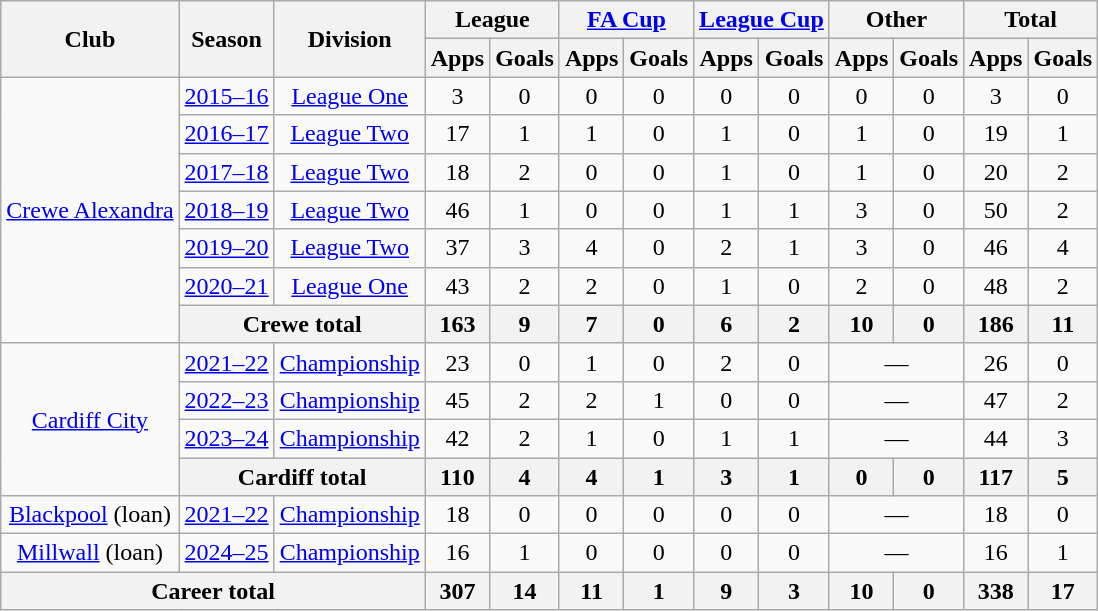<table class="wikitable" style="text-align:center;">
<tr>
<th rowspan="2">Club</th>
<th rowspan="2">Season</th>
<th rowspan="2">Division</th>
<th colspan="2">League</th>
<th colspan="2"><a href='#'>FA Cup</a></th>
<th colspan="2"><a href='#'>League Cup</a></th>
<th colspan="2">Other</th>
<th colspan="2">Total</th>
</tr>
<tr>
<th>Apps</th>
<th>Goals</th>
<th>Apps</th>
<th>Goals</th>
<th>Apps</th>
<th>Goals</th>
<th>Apps</th>
<th>Goals</th>
<th>Apps</th>
<th>Goals</th>
</tr>
<tr>
<td rowspan="7"><a href='#'>Crewe Alexandra</a></td>
<td><a href='#'>2015–16</a></td>
<td><a href='#'>League One</a></td>
<td>3</td>
<td>0</td>
<td>0</td>
<td>0</td>
<td>0</td>
<td>0</td>
<td>0</td>
<td>0</td>
<td>3</td>
<td>0</td>
</tr>
<tr>
<td><a href='#'>2016–17</a></td>
<td><a href='#'>League Two</a></td>
<td>17</td>
<td>1</td>
<td>1</td>
<td>0</td>
<td>1</td>
<td>0</td>
<td>1</td>
<td>0</td>
<td>19</td>
<td>1</td>
</tr>
<tr>
<td><a href='#'>2017–18</a></td>
<td><a href='#'>League Two</a></td>
<td>18</td>
<td>2</td>
<td>0</td>
<td>0</td>
<td>1</td>
<td>0</td>
<td>1</td>
<td>0</td>
<td>20</td>
<td>2</td>
</tr>
<tr>
<td><a href='#'>2018–19</a></td>
<td><a href='#'>League Two</a></td>
<td>46</td>
<td>1</td>
<td>0</td>
<td>0</td>
<td>1</td>
<td>1</td>
<td>3</td>
<td>0</td>
<td>50</td>
<td>2</td>
</tr>
<tr>
<td><a href='#'>2019–20</a></td>
<td><a href='#'>League Two</a></td>
<td>37</td>
<td>3</td>
<td>4</td>
<td>0</td>
<td>2</td>
<td>1</td>
<td>3</td>
<td>0</td>
<td>46</td>
<td>4</td>
</tr>
<tr>
<td><a href='#'>2020–21</a></td>
<td><a href='#'>League One</a></td>
<td>43</td>
<td>2</td>
<td>2</td>
<td>0</td>
<td>1</td>
<td>0</td>
<td>2</td>
<td>0</td>
<td>48</td>
<td>2</td>
</tr>
<tr>
<th colspan="2">Crewe total</th>
<th>163</th>
<th>9</th>
<th>7</th>
<th>0</th>
<th>6</th>
<th>2</th>
<th>10</th>
<th>0</th>
<th>186</th>
<th>11</th>
</tr>
<tr>
<td rowspan="4"><a href='#'>Cardiff City</a></td>
<td><a href='#'>2021–22</a></td>
<td><a href='#'>Championship</a></td>
<td>23</td>
<td>0</td>
<td>1</td>
<td>0</td>
<td>2</td>
<td>0</td>
<td colspan="2">—</td>
<td>26</td>
<td>0</td>
</tr>
<tr>
<td><a href='#'>2022–23</a></td>
<td><a href='#'>Championship</a></td>
<td>45</td>
<td>2</td>
<td>2</td>
<td>1</td>
<td>0</td>
<td>0</td>
<td colspan="2">—</td>
<td>47</td>
<td>2</td>
</tr>
<tr>
<td><a href='#'>2023–24</a></td>
<td><a href='#'>Championship</a></td>
<td>42</td>
<td>2</td>
<td>1</td>
<td>0</td>
<td>1</td>
<td>1</td>
<td colspan="2">—</td>
<td>44</td>
<td>3</td>
</tr>
<tr>
<th colspan="2">Cardiff total</th>
<th>110</th>
<th>4</th>
<th>4</th>
<th>1</th>
<th>3</th>
<th>1</th>
<th>0</th>
<th>0</th>
<th>117</th>
<th>5</th>
</tr>
<tr>
<td><a href='#'>Blackpool</a> (loan)</td>
<td><a href='#'>2021–22</a></td>
<td><a href='#'>Championship</a></td>
<td>18</td>
<td>0</td>
<td>0</td>
<td>0</td>
<td>0</td>
<td>0</td>
<td colspan="2">—</td>
<td>18</td>
<td>0</td>
</tr>
<tr>
<td><a href='#'>Millwall</a> (loan)</td>
<td><a href='#'>2024–25</a></td>
<td><a href='#'>Championship</a></td>
<td>16</td>
<td>1</td>
<td>0</td>
<td>0</td>
<td>0</td>
<td>0</td>
<td colspan="2">—</td>
<td>16</td>
<td>1</td>
</tr>
<tr>
<th colspan="3">Career total</th>
<th>307</th>
<th>14</th>
<th>11</th>
<th>1</th>
<th>9</th>
<th>3</th>
<th>10</th>
<th>0</th>
<th>338</th>
<th>17</th>
</tr>
</table>
